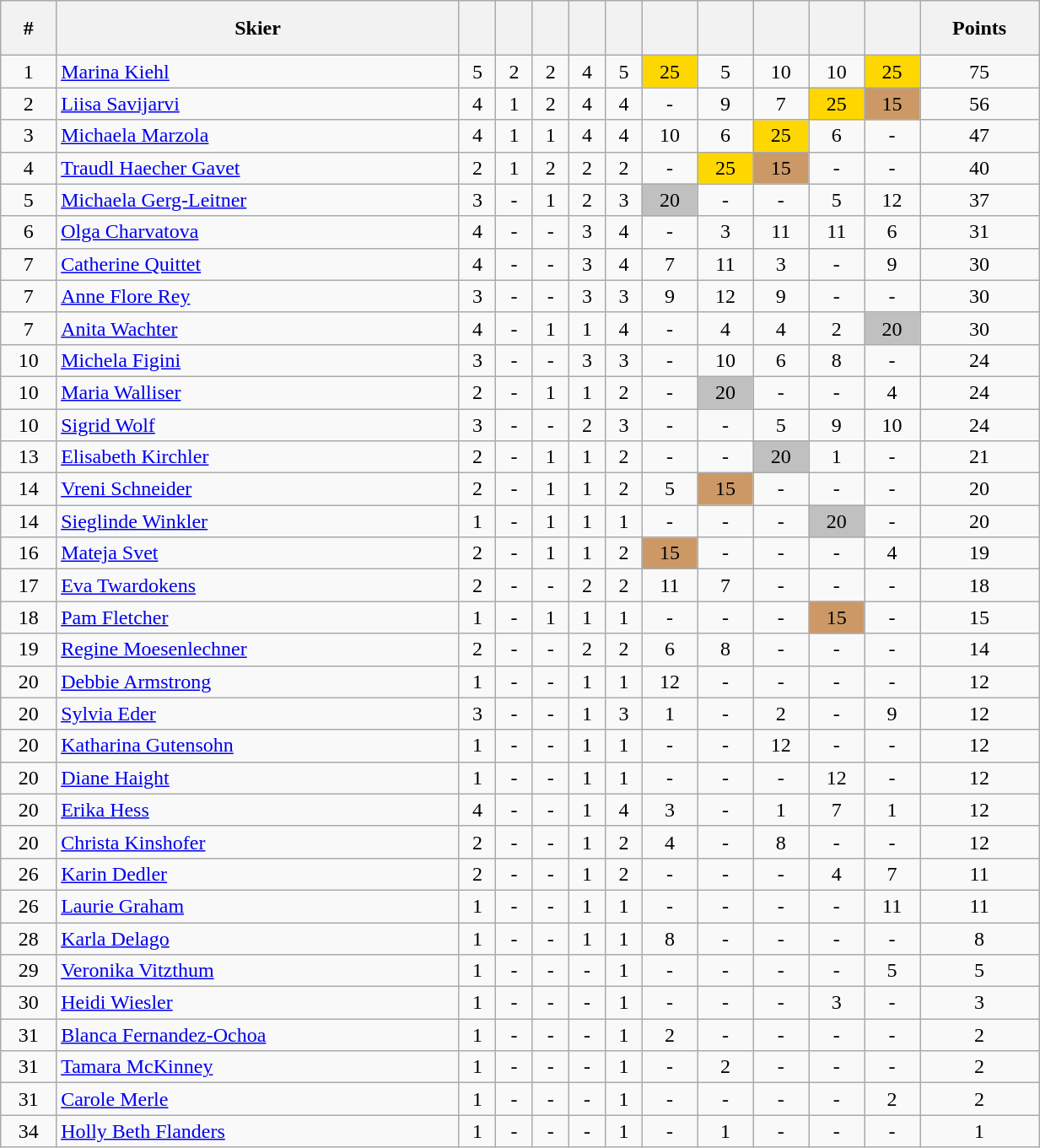<table class="wikitable" width=65% style="font-size:100%; text-align:center;">
<tr>
<th>#</th>
<th>Skier</th>
<th></th>
<th></th>
<th></th>
<th></th>
<th></th>
<th><br> </th>
<th><br>   </th>
<th><br>   </th>
<th><br> </th>
<th><br> </th>
<th>Points</th>
</tr>
<tr>
<td>1</td>
<td align=left> <a href='#'>Marina Kiehl</a></td>
<td>5</td>
<td>2</td>
<td>2</td>
<td>4</td>
<td>5</td>
<td bgcolor=gold>25</td>
<td>5</td>
<td>10</td>
<td>10</td>
<td bgcolor=gold>25</td>
<td>75</td>
</tr>
<tr>
<td>2</td>
<td align=left> <a href='#'>Liisa Savijarvi</a></td>
<td>4</td>
<td>1</td>
<td>2</td>
<td>4</td>
<td>4</td>
<td>-</td>
<td>9</td>
<td>7</td>
<td bgcolor=gold>25</td>
<td bgcolor=cc9966>15</td>
<td>56</td>
</tr>
<tr>
<td>3</td>
<td align=left> <a href='#'>Michaela Marzola</a></td>
<td>4</td>
<td>1</td>
<td>1</td>
<td>4</td>
<td>4</td>
<td>10</td>
<td>6</td>
<td bgcolor=gold>25</td>
<td>6</td>
<td>-</td>
<td>47</td>
</tr>
<tr>
<td>4</td>
<td align=left> <a href='#'>Traudl Haecher Gavet</a></td>
<td>2</td>
<td>1</td>
<td>2</td>
<td>2</td>
<td>2</td>
<td>-</td>
<td bgcolor=gold>25</td>
<td bgcolor=cc9966>15</td>
<td>-</td>
<td>-</td>
<td>40</td>
</tr>
<tr>
<td>5</td>
<td align=left> <a href='#'>Michaela Gerg-Leitner</a></td>
<td>3</td>
<td>-</td>
<td>1</td>
<td>2</td>
<td>3</td>
<td bgcolor=silver>20</td>
<td>-</td>
<td>-</td>
<td>5</td>
<td>12</td>
<td>37</td>
</tr>
<tr>
<td>6</td>
<td align=left> <a href='#'>Olga Charvatova</a></td>
<td>4</td>
<td>-</td>
<td>-</td>
<td>3</td>
<td>4</td>
<td>-</td>
<td>3</td>
<td>11</td>
<td>11</td>
<td>6</td>
<td>31</td>
</tr>
<tr>
<td>7</td>
<td align=left> <a href='#'>Catherine Quittet</a></td>
<td>4</td>
<td>-</td>
<td>-</td>
<td>3</td>
<td>4</td>
<td>7</td>
<td>11</td>
<td>3</td>
<td>-</td>
<td>9</td>
<td>30</td>
</tr>
<tr>
<td>7</td>
<td align=left> <a href='#'>Anne Flore Rey</a></td>
<td>3</td>
<td>-</td>
<td>-</td>
<td>3</td>
<td>3</td>
<td>9</td>
<td>12</td>
<td>9</td>
<td>-</td>
<td>-</td>
<td>30</td>
</tr>
<tr>
<td>7</td>
<td align=left> <a href='#'>Anita Wachter</a></td>
<td>4</td>
<td>-</td>
<td>1</td>
<td>1</td>
<td>4</td>
<td>-</td>
<td>4</td>
<td>4</td>
<td>2</td>
<td bgcolor=silver>20</td>
<td>30</td>
</tr>
<tr>
<td>10</td>
<td align=left> <a href='#'>Michela Figini</a></td>
<td>3</td>
<td>-</td>
<td>-</td>
<td>3</td>
<td>3</td>
<td>-</td>
<td>10</td>
<td>6</td>
<td>8</td>
<td>-</td>
<td>24</td>
</tr>
<tr>
<td>10</td>
<td align=left> <a href='#'>Maria Walliser</a></td>
<td>2</td>
<td>-</td>
<td>1</td>
<td>1</td>
<td>2</td>
<td>-</td>
<td bgcolor=silver>20</td>
<td>-</td>
<td>-</td>
<td>4</td>
<td>24</td>
</tr>
<tr>
<td>10</td>
<td align=left> <a href='#'>Sigrid Wolf</a></td>
<td>3</td>
<td>-</td>
<td>-</td>
<td>2</td>
<td>3</td>
<td>-</td>
<td>-</td>
<td>5</td>
<td>9</td>
<td>10</td>
<td>24</td>
</tr>
<tr>
<td>13</td>
<td align=left> <a href='#'>Elisabeth Kirchler</a></td>
<td>2</td>
<td>-</td>
<td>1</td>
<td>1</td>
<td>2</td>
<td>-</td>
<td>-</td>
<td bgcolor=silver>20</td>
<td>1</td>
<td>-</td>
<td>21</td>
</tr>
<tr>
<td>14</td>
<td align=left> <a href='#'>Vreni Schneider</a></td>
<td>2</td>
<td>-</td>
<td>1</td>
<td>1</td>
<td>2</td>
<td>5</td>
<td bgcolor=cc9966>15</td>
<td>-</td>
<td>-</td>
<td>-</td>
<td>20</td>
</tr>
<tr>
<td>14</td>
<td align=left> <a href='#'>Sieglinde Winkler</a></td>
<td>1</td>
<td>-</td>
<td>1</td>
<td>1</td>
<td>1</td>
<td>-</td>
<td>-</td>
<td>-</td>
<td bgcolor=silver>20</td>
<td>-</td>
<td>20</td>
</tr>
<tr>
<td>16</td>
<td align=left> <a href='#'>Mateja Svet</a></td>
<td>2</td>
<td>-</td>
<td>1</td>
<td>1</td>
<td>2</td>
<td bgcolor=cc9966>15</td>
<td>-</td>
<td>-</td>
<td>-</td>
<td>4</td>
<td>19</td>
</tr>
<tr>
<td>17</td>
<td align=left> <a href='#'>Eva Twardokens</a></td>
<td>2</td>
<td>-</td>
<td>-</td>
<td>2</td>
<td>2</td>
<td>11</td>
<td>7</td>
<td>-</td>
<td>-</td>
<td>-</td>
<td>18</td>
</tr>
<tr>
<td>18</td>
<td align=left> <a href='#'>Pam Fletcher</a></td>
<td>1</td>
<td>-</td>
<td>1</td>
<td>1</td>
<td>1</td>
<td>-</td>
<td>-</td>
<td>-</td>
<td bgcolor=cc9966>15</td>
<td>-</td>
<td>15</td>
</tr>
<tr>
<td>19</td>
<td align=left> <a href='#'>Regine Moesenlechner</a></td>
<td>2</td>
<td>-</td>
<td>-</td>
<td>2</td>
<td>2</td>
<td>6</td>
<td>8</td>
<td>-</td>
<td>-</td>
<td>-</td>
<td>14</td>
</tr>
<tr>
<td>20</td>
<td align=left> <a href='#'>Debbie Armstrong</a></td>
<td>1</td>
<td>-</td>
<td>-</td>
<td>1</td>
<td>1</td>
<td>12</td>
<td>-</td>
<td>-</td>
<td>-</td>
<td>-</td>
<td>12</td>
</tr>
<tr>
<td>20</td>
<td align=left> <a href='#'>Sylvia Eder</a></td>
<td>3</td>
<td>-</td>
<td>-</td>
<td>1</td>
<td>3</td>
<td>1</td>
<td>-</td>
<td>2</td>
<td>-</td>
<td>9</td>
<td>12</td>
</tr>
<tr>
<td>20</td>
<td align=left> <a href='#'>Katharina Gutensohn</a></td>
<td>1</td>
<td>-</td>
<td>-</td>
<td>1</td>
<td>1</td>
<td>-</td>
<td>-</td>
<td>12</td>
<td>-</td>
<td>-</td>
<td>12</td>
</tr>
<tr>
<td>20</td>
<td align=left> <a href='#'>Diane Haight</a></td>
<td>1</td>
<td>-</td>
<td>-</td>
<td>1</td>
<td>1</td>
<td>-</td>
<td>-</td>
<td>-</td>
<td>12</td>
<td>-</td>
<td>12</td>
</tr>
<tr>
<td>20</td>
<td align=left> <a href='#'>Erika Hess</a></td>
<td>4</td>
<td>-</td>
<td>-</td>
<td>1</td>
<td>4</td>
<td>3</td>
<td>-</td>
<td>1</td>
<td>7</td>
<td>1</td>
<td>12</td>
</tr>
<tr>
<td>20</td>
<td align=left> <a href='#'>Christa Kinshofer</a></td>
<td>2</td>
<td>-</td>
<td>-</td>
<td>1</td>
<td>2</td>
<td>4</td>
<td>-</td>
<td>8</td>
<td>-</td>
<td>-</td>
<td>12</td>
</tr>
<tr>
<td>26</td>
<td align=left> <a href='#'>Karin Dedler</a></td>
<td>2</td>
<td>-</td>
<td>-</td>
<td>1</td>
<td>2</td>
<td>-</td>
<td>-</td>
<td>-</td>
<td>4</td>
<td>7</td>
<td>11</td>
</tr>
<tr>
<td>26</td>
<td align=left> <a href='#'>Laurie Graham</a></td>
<td>1</td>
<td>-</td>
<td>-</td>
<td>1</td>
<td>1</td>
<td>-</td>
<td>-</td>
<td>-</td>
<td>-</td>
<td>11</td>
<td>11</td>
</tr>
<tr>
<td>28</td>
<td align=left> <a href='#'>Karla Delago</a></td>
<td>1</td>
<td>-</td>
<td>-</td>
<td>1</td>
<td>1</td>
<td>8</td>
<td>-</td>
<td>-</td>
<td>-</td>
<td>-</td>
<td>8</td>
</tr>
<tr>
<td>29</td>
<td align=left> <a href='#'>Veronika Vitzthum</a></td>
<td>1</td>
<td>-</td>
<td>-</td>
<td>-</td>
<td>1</td>
<td>-</td>
<td>-</td>
<td>-</td>
<td>-</td>
<td>5</td>
<td>5</td>
</tr>
<tr>
<td>30</td>
<td align=left> <a href='#'>Heidi Wiesler</a></td>
<td>1</td>
<td>-</td>
<td>-</td>
<td>-</td>
<td>1</td>
<td>-</td>
<td>-</td>
<td>-</td>
<td>3</td>
<td>-</td>
<td>3</td>
</tr>
<tr>
<td>31</td>
<td align=left> <a href='#'>Blanca Fernandez-Ochoa</a></td>
<td>1</td>
<td>-</td>
<td>-</td>
<td>-</td>
<td>1</td>
<td>2</td>
<td>-</td>
<td>-</td>
<td>-</td>
<td>-</td>
<td>2</td>
</tr>
<tr>
<td>31</td>
<td align=left> <a href='#'>Tamara McKinney</a></td>
<td>1</td>
<td>-</td>
<td>-</td>
<td>-</td>
<td>1</td>
<td>-</td>
<td>2</td>
<td>-</td>
<td>-</td>
<td>-</td>
<td>2</td>
</tr>
<tr>
<td>31</td>
<td align=left> <a href='#'>Carole Merle</a></td>
<td>1</td>
<td>-</td>
<td>-</td>
<td>-</td>
<td>1</td>
<td>-</td>
<td>-</td>
<td>-</td>
<td>-</td>
<td>2</td>
<td>2</td>
</tr>
<tr>
<td>34</td>
<td align=left> <a href='#'>Holly Beth Flanders</a></td>
<td>1</td>
<td>-</td>
<td>-</td>
<td>-</td>
<td>1</td>
<td>-</td>
<td>1</td>
<td>-</td>
<td>-</td>
<td>-</td>
<td>1</td>
</tr>
</table>
